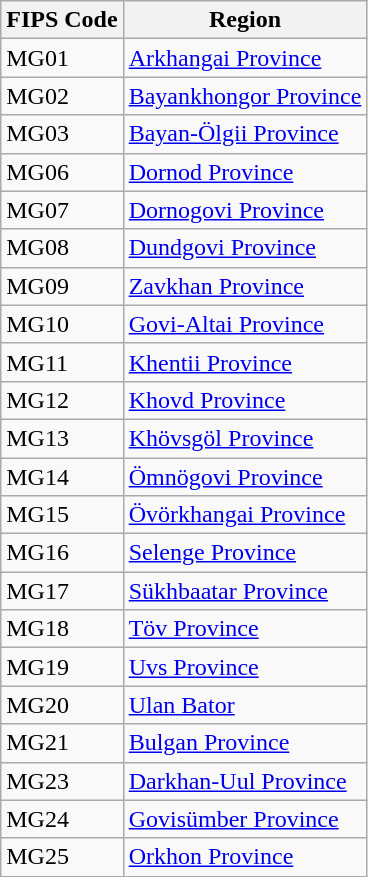<table class="wikitable">
<tr>
<th>FIPS Code</th>
<th>Region</th>
</tr>
<tr>
<td>MG01</td>
<td><a href='#'>Arkhangai Province</a></td>
</tr>
<tr>
<td>MG02</td>
<td><a href='#'>Bayankhongor Province</a></td>
</tr>
<tr>
<td>MG03</td>
<td><a href='#'>Bayan-Ölgii Province</a></td>
</tr>
<tr>
<td>MG06</td>
<td><a href='#'>Dornod Province</a></td>
</tr>
<tr>
<td>MG07</td>
<td><a href='#'>Dornogovi Province</a></td>
</tr>
<tr>
<td>MG08</td>
<td><a href='#'>Dundgovi Province</a></td>
</tr>
<tr>
<td>MG09</td>
<td><a href='#'>Zavkhan Province</a></td>
</tr>
<tr>
<td>MG10</td>
<td><a href='#'>Govi-Altai Province</a></td>
</tr>
<tr>
<td>MG11</td>
<td><a href='#'>Khentii Province</a></td>
</tr>
<tr>
<td>MG12</td>
<td><a href='#'>Khovd Province</a></td>
</tr>
<tr>
<td>MG13</td>
<td><a href='#'>Khövsgöl Province</a></td>
</tr>
<tr>
<td>MG14</td>
<td><a href='#'>Ömnögovi Province</a></td>
</tr>
<tr>
<td>MG15</td>
<td><a href='#'>Övörkhangai Province</a></td>
</tr>
<tr>
<td>MG16</td>
<td><a href='#'>Selenge Province</a></td>
</tr>
<tr>
<td>MG17</td>
<td><a href='#'>Sükhbaatar Province</a></td>
</tr>
<tr>
<td>MG18</td>
<td><a href='#'>Töv Province</a></td>
</tr>
<tr>
<td>MG19</td>
<td><a href='#'>Uvs Province</a></td>
</tr>
<tr>
<td>MG20</td>
<td><a href='#'>Ulan Bator</a></td>
</tr>
<tr>
<td>MG21</td>
<td><a href='#'>Bulgan Province</a></td>
</tr>
<tr>
<td>MG23</td>
<td><a href='#'>Darkhan-Uul Province</a></td>
</tr>
<tr>
<td>MG24</td>
<td><a href='#'>Govisümber Province</a></td>
</tr>
<tr>
<td>MG25</td>
<td><a href='#'>Orkhon Province</a></td>
</tr>
</table>
